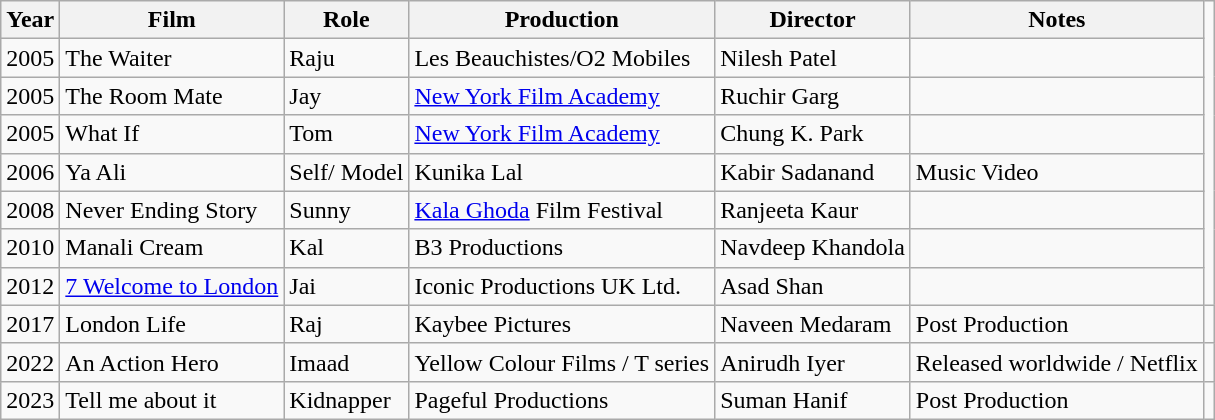<table class="wikitable">
<tr>
<th>Year</th>
<th>Film</th>
<th>Role</th>
<th>Production</th>
<th>Director</th>
<th>Notes</th>
</tr>
<tr>
<td>2005</td>
<td>The Waiter</td>
<td>Raju</td>
<td>Les Beauchistes/O2 Mobiles</td>
<td>Nilesh Patel</td>
<td></td>
</tr>
<tr>
<td>2005</td>
<td>The Room Mate</td>
<td>Jay</td>
<td><a href='#'>New York Film Academy</a></td>
<td>Ruchir Garg</td>
<td></td>
</tr>
<tr>
<td>2005</td>
<td>What If</td>
<td>Tom</td>
<td><a href='#'>New York Film Academy</a></td>
<td>Chung K. Park</td>
<td></td>
</tr>
<tr>
<td>2006</td>
<td>Ya Ali</td>
<td>Self/ Model</td>
<td>Kunika Lal</td>
<td>Kabir Sadanand</td>
<td>Music Video</td>
</tr>
<tr>
<td>2008</td>
<td>Never Ending Story</td>
<td>Sunny</td>
<td><a href='#'>Kala Ghoda</a> Film Festival</td>
<td>Ranjeeta Kaur</td>
<td></td>
</tr>
<tr>
<td>2010</td>
<td>Manali Cream</td>
<td>Kal</td>
<td>B3 Productions</td>
<td>Navdeep Khandola</td>
<td></td>
</tr>
<tr>
<td>2012</td>
<td><a href='#'>7 Welcome to London</a></td>
<td>Jai</td>
<td>Iconic Productions UK Ltd.</td>
<td>Asad Shan</td>
<td></td>
</tr>
<tr>
<td>2017</td>
<td>London Life</td>
<td>Raj</td>
<td>Kaybee Pictures</td>
<td>Naveen Medaram</td>
<td>Post Production</td>
<td></td>
</tr>
<tr>
<td>2022</td>
<td>An Action Hero</td>
<td>Imaad</td>
<td>Yellow Colour Films / T series</td>
<td>Anirudh Iyer</td>
<td>Released worldwide / Netflix</td>
<td></td>
</tr>
<tr>
<td>2023</td>
<td>Tell me about it</td>
<td>Kidnapper</td>
<td>Pageful Productions</td>
<td>Suman Hanif</td>
<td>Post Production</td>
<td></td>
</tr>
</table>
